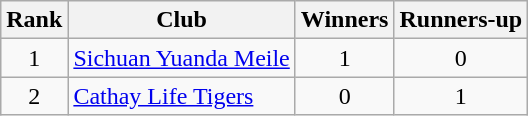<table class="wikitable sortable" style="text-align: center;">
<tr style=>
<th>Rank</th>
<th>Club</th>
<th>Winners</th>
<th>Runners-up</th>
</tr>
<tr>
<td>1</td>
<td align=left> <a href='#'>Sichuan Yuanda Meile</a></td>
<td>1</td>
<td>0</td>
</tr>
<tr>
<td>2</td>
<td align=left> <a href='#'>Cathay Life Tigers</a></td>
<td>0</td>
<td>1</td>
</tr>
</table>
